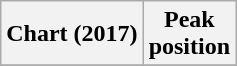<table class="wikitable sortable plainrowheaders" style="text-align:center;">
<tr>
<th scope="col">Chart (2017)</th>
<th scope="col">Peak<br>position</th>
</tr>
<tr>
</tr>
</table>
